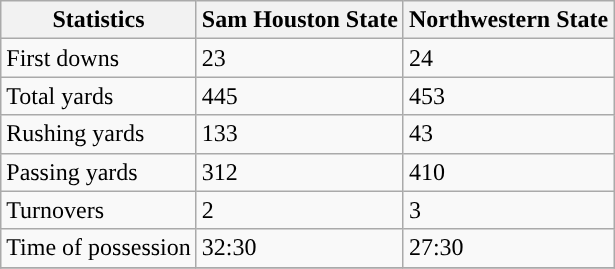<table class="wikitable">
<tr>
<th>Statistics</th>
<th>Sam Houston State</th>
<th>Northwestern State</th>
</tr>
<tr>
<td>First downs</td>
<td>23</td>
<td>24</td>
</tr>
<tr>
<td>Total yards</td>
<td>445</td>
<td>453</td>
</tr>
<tr>
<td>Rushing yards</td>
<td>133</td>
<td>43</td>
</tr>
<tr>
<td>Passing yards</td>
<td>312</td>
<td>410</td>
</tr>
<tr>
<td>Turnovers</td>
<td>2</td>
<td>3</td>
</tr>
<tr>
<td>Time of possession</td>
<td>32:30</td>
<td>27:30</td>
</tr>
<tr>
</tr>
</table>
